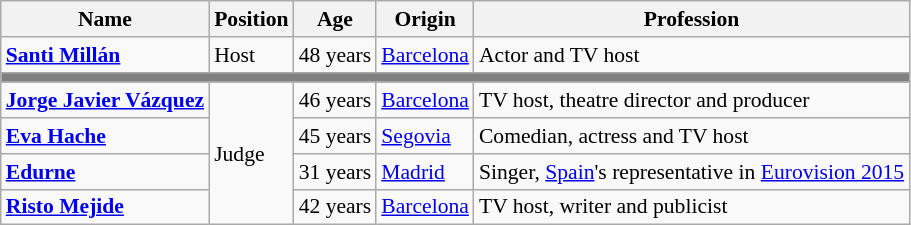<table class="wikitable" style="font-size:90%;">
<tr>
<th>Name</th>
<th>Position</th>
<th>Age</th>
<th>Origin</th>
<th>Profession</th>
</tr>
<tr>
<td><strong><a href='#'>Santi Millán</a></strong></td>
<td>Host</td>
<td>48 years</td>
<td><a href='#'>Barcelona</a></td>
<td>Actor and TV host</td>
</tr>
<tr>
<th colspan="5" style="background: none repeat scroll 0px 0px #808080;"></th>
</tr>
<tr>
<td><strong><a href='#'>Jorge Javier Vázquez</a></strong></td>
<td rowspan="4">Judge</td>
<td>46 years</td>
<td><a href='#'>Barcelona</a></td>
<td>TV host, theatre director and producer</td>
</tr>
<tr>
<td><strong><a href='#'>Eva Hache</a></strong></td>
<td>45 years</td>
<td><a href='#'>Segovia</a></td>
<td>Comedian, actress and TV host</td>
</tr>
<tr>
<td><strong><a href='#'>Edurne</a></strong></td>
<td>31 years</td>
<td><a href='#'>Madrid</a></td>
<td>Singer, <a href='#'>Spain</a>'s representative in <a href='#'>Eurovision 2015</a></td>
</tr>
<tr>
<td><strong><a href='#'>Risto Mejide</a></strong></td>
<td>42 years</td>
<td><a href='#'>Barcelona</a></td>
<td>TV host, writer and publicist</td>
</tr>
</table>
